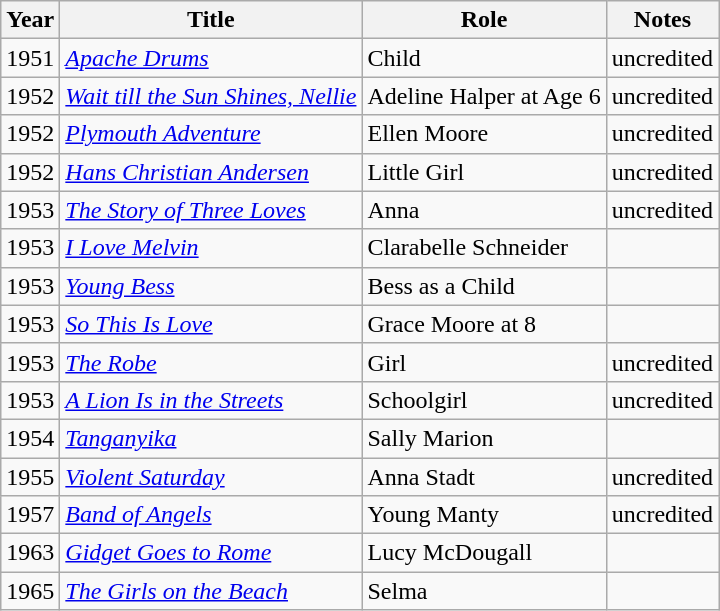<table class="wikitable">
<tr>
<th scope="col">Year</th>
<th scope="col">Title</th>
<th scope="col">Role</th>
<th scope="col">Notes</th>
</tr>
<tr>
<td>1951</td>
<td><em><a href='#'>Apache Drums</a></em></td>
<td>Child</td>
<td>uncredited</td>
</tr>
<tr>
<td>1952</td>
<td><em><a href='#'>Wait till the Sun Shines, Nellie</a></em></td>
<td>Adeline Halper at Age 6</td>
<td>uncredited</td>
</tr>
<tr>
<td>1952</td>
<td><em><a href='#'>Plymouth Adventure</a></em></td>
<td>Ellen Moore</td>
<td>uncredited</td>
</tr>
<tr>
<td>1952</td>
<td><em><a href='#'>Hans Christian Andersen</a></em></td>
<td>Little Girl</td>
<td>uncredited</td>
</tr>
<tr>
<td>1953</td>
<td><em><a href='#'>The Story of Three Loves</a></em></td>
<td>Anna</td>
<td>uncredited</td>
</tr>
<tr>
<td>1953</td>
<td><em><a href='#'>I Love Melvin</a></em></td>
<td>Clarabelle Schneider</td>
<td></td>
</tr>
<tr>
<td>1953</td>
<td><em><a href='#'>Young Bess</a></em></td>
<td>Bess as a Child</td>
<td></td>
</tr>
<tr>
<td>1953</td>
<td><em><a href='#'>So This Is Love</a></em></td>
<td>Grace Moore at 8</td>
<td></td>
</tr>
<tr>
<td>1953</td>
<td><em><a href='#'>The Robe</a></em></td>
<td>Girl</td>
<td>uncredited</td>
</tr>
<tr>
<td>1953</td>
<td><em><a href='#'>A Lion Is in the Streets</a></em></td>
<td>Schoolgirl</td>
<td>uncredited</td>
</tr>
<tr>
<td>1954</td>
<td><em><a href='#'>Tanganyika</a></em></td>
<td>Sally Marion</td>
<td></td>
</tr>
<tr>
<td>1955</td>
<td><em><a href='#'>Violent Saturday</a></em></td>
<td>Anna Stadt</td>
<td>uncredited</td>
</tr>
<tr>
<td>1957</td>
<td><em><a href='#'>Band of Angels</a></em></td>
<td>Young Manty</td>
<td>uncredited</td>
</tr>
<tr>
<td>1963</td>
<td><em><a href='#'>Gidget Goes to Rome</a></em></td>
<td>Lucy McDougall</td>
<td></td>
</tr>
<tr>
<td>1965</td>
<td><em><a href='#'>The Girls on the Beach</a></em></td>
<td>Selma</td>
<td></td>
</tr>
</table>
